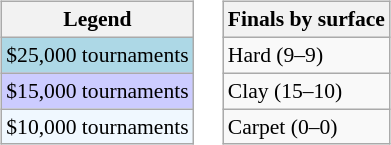<table>
<tr valign=top>
<td><br><table class=wikitable style="font-size:90%">
<tr>
<th>Legend</th>
</tr>
<tr style="background:lightblue;">
<td>$25,000 tournaments</td>
</tr>
<tr style="background:#ccccff;">
<td>$15,000 tournaments</td>
</tr>
<tr style="background:#f0f8ff;">
<td>$10,000 tournaments</td>
</tr>
</table>
</td>
<td><br><table class=wikitable style="font-size:90%">
<tr>
<th>Finals by surface</th>
</tr>
<tr>
<td>Hard (9–9)</td>
</tr>
<tr>
<td>Clay (15–10)</td>
</tr>
<tr>
<td>Carpet (0–0)</td>
</tr>
</table>
</td>
</tr>
</table>
